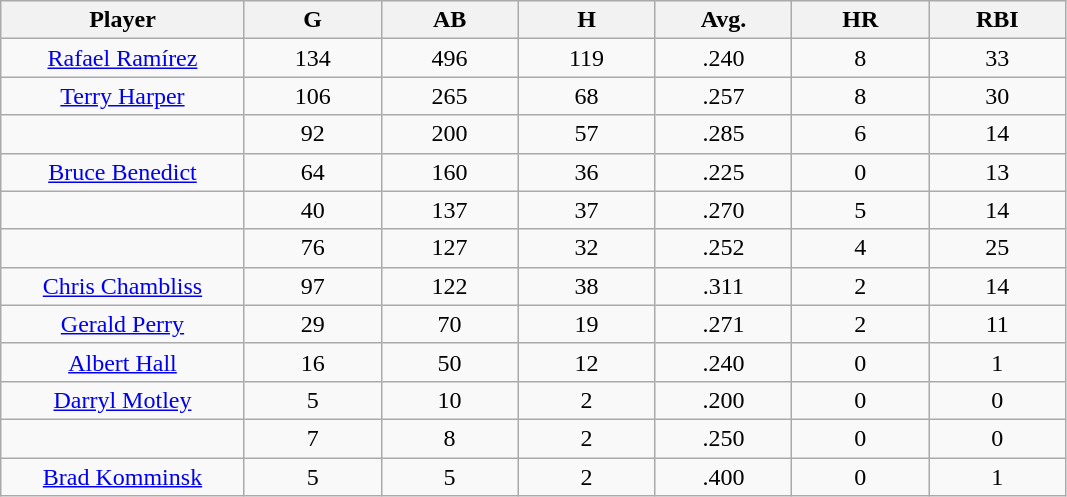<table class="wikitable sortable">
<tr>
<th bgcolor="#DDDDFF" width="16%">Player</th>
<th bgcolor="#DDDDFF" width="9%">G</th>
<th bgcolor="#DDDDFF" width="9%">AB</th>
<th bgcolor="#DDDDFF" width="9%">H</th>
<th bgcolor="#DDDDFF" width="9%">Avg.</th>
<th bgcolor="#DDDDFF" width="9%">HR</th>
<th bgcolor="#DDDDFF" width="9%">RBI</th>
</tr>
<tr align="center">
<td><a href='#'>Rafael Ramírez</a></td>
<td>134</td>
<td>496</td>
<td>119</td>
<td>.240</td>
<td>8</td>
<td>33</td>
</tr>
<tr align=center>
<td><a href='#'>Terry Harper</a></td>
<td>106</td>
<td>265</td>
<td>68</td>
<td>.257</td>
<td>8</td>
<td>30</td>
</tr>
<tr align=center>
<td></td>
<td>92</td>
<td>200</td>
<td>57</td>
<td>.285</td>
<td>6</td>
<td>14</td>
</tr>
<tr align="center">
<td><a href='#'>Bruce Benedict</a></td>
<td>64</td>
<td>160</td>
<td>36</td>
<td>.225</td>
<td>0</td>
<td>13</td>
</tr>
<tr align=center>
<td></td>
<td>40</td>
<td>137</td>
<td>37</td>
<td>.270</td>
<td>5</td>
<td>14</td>
</tr>
<tr align="center">
<td></td>
<td>76</td>
<td>127</td>
<td>32</td>
<td>.252</td>
<td>4</td>
<td>25</td>
</tr>
<tr align="center">
<td><a href='#'>Chris Chambliss</a></td>
<td>97</td>
<td>122</td>
<td>38</td>
<td>.311</td>
<td>2</td>
<td>14</td>
</tr>
<tr align=center>
<td><a href='#'>Gerald Perry</a></td>
<td>29</td>
<td>70</td>
<td>19</td>
<td>.271</td>
<td>2</td>
<td>11</td>
</tr>
<tr align=center>
<td><a href='#'>Albert Hall</a></td>
<td>16</td>
<td>50</td>
<td>12</td>
<td>.240</td>
<td>0</td>
<td>1</td>
</tr>
<tr align=center>
<td><a href='#'>Darryl Motley</a></td>
<td>5</td>
<td>10</td>
<td>2</td>
<td>.200</td>
<td>0</td>
<td>0</td>
</tr>
<tr align=center>
<td></td>
<td>7</td>
<td>8</td>
<td>2</td>
<td>.250</td>
<td>0</td>
<td>0</td>
</tr>
<tr align="center">
<td><a href='#'>Brad Komminsk</a></td>
<td>5</td>
<td>5</td>
<td>2</td>
<td>.400</td>
<td>0</td>
<td>1</td>
</tr>
</table>
